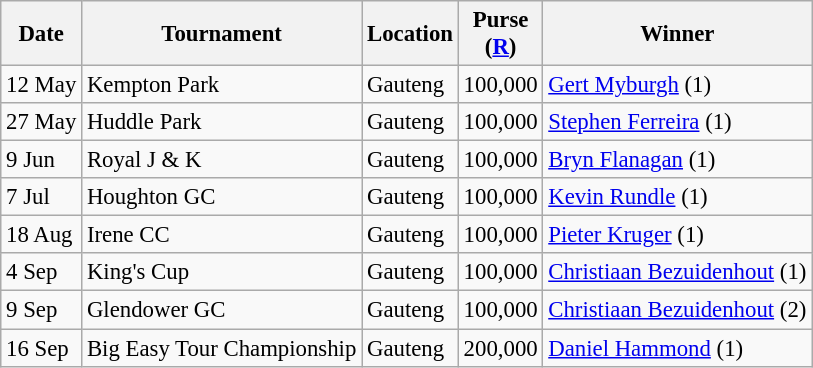<table class="wikitable" style="font-size:95%;">
<tr>
<th>Date</th>
<th>Tournament</th>
<th>Location</th>
<th>Purse<br>(<a href='#'>R</a>)</th>
<th>Winner</th>
</tr>
<tr>
<td>12 May</td>
<td>Kempton Park</td>
<td>Gauteng</td>
<td align=right>100,000</td>
<td> <a href='#'>Gert Myburgh</a> (1)</td>
</tr>
<tr>
<td>27 May</td>
<td>Huddle Park</td>
<td>Gauteng</td>
<td align=right>100,000</td>
<td> <a href='#'>Stephen Ferreira</a> (1)</td>
</tr>
<tr>
<td>9 Jun</td>
<td>Royal J & K</td>
<td>Gauteng</td>
<td align=right>100,000</td>
<td> <a href='#'>Bryn Flanagan</a> (1)</td>
</tr>
<tr>
<td>7 Jul</td>
<td>Houghton GC</td>
<td>Gauteng</td>
<td align=right>100,000</td>
<td> <a href='#'>Kevin Rundle</a> (1)</td>
</tr>
<tr>
<td>18 Aug</td>
<td>Irene CC</td>
<td>Gauteng</td>
<td align=right>100,000</td>
<td> <a href='#'>Pieter Kruger</a> (1)</td>
</tr>
<tr>
<td>4 Sep</td>
<td>King's Cup</td>
<td>Gauteng</td>
<td align=right>100,000</td>
<td> <a href='#'>Christiaan Bezuidenhout</a> (1)</td>
</tr>
<tr>
<td>9 Sep</td>
<td>Glendower GC</td>
<td>Gauteng</td>
<td align=right>100,000</td>
<td> <a href='#'>Christiaan Bezuidenhout</a> (2)</td>
</tr>
<tr>
<td>16 Sep</td>
<td>Big Easy Tour Championship</td>
<td>Gauteng</td>
<td align=right>200,000</td>
<td> <a href='#'>Daniel Hammond</a> (1)</td>
</tr>
</table>
